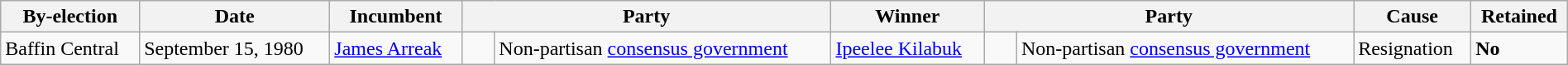<table class=wikitable style="width:100%">
<tr>
<th>By-election</th>
<th>Date</th>
<th>Incumbent</th>
<th colspan=2>Party</th>
<th>Winner</th>
<th colspan=2>Party</th>
<th>Cause</th>
<th>Retained</th>
</tr>
<tr>
<td>Baffin Central</td>
<td>September 15, 1980</td>
<td><a href='#'>James Arreak</a></td>
<td>    </td>
<td>Non-partisan <a href='#'>consensus government</a></td>
<td><a href='#'>Ipeelee Kilabuk</a></td>
<td>    </td>
<td>Non-partisan <a href='#'>consensus government</a></td>
<td>Resignation</td>
<td><strong>No</strong></td>
</tr>
</table>
